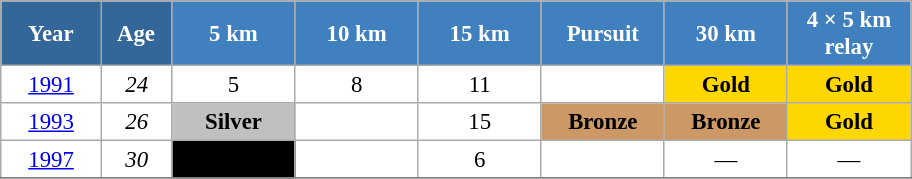<table class="wikitable" style="font-size:95%; text-align:center; border:grey solid 1px; border-collapse:collapse; background:#ffffff;">
<tr>
<th style="background-color:#369; color:white; width:60px;"> Year </th>
<th style="background-color:#369; color:white; width:40px;"> Age </th>
<th style="background-color:#4180be; color:white; width:75px;"> 5 km </th>
<th style="background-color:#4180be; color:white; width:75px;"> 10 km </th>
<th style="background-color:#4180be; color:white; width:75px;"> 15 km </th>
<th style="background-color:#4180be; color:white; width:75px;"> Pursuit </th>
<th style="background-color:#4180be; color:white; width:75px;"> 30 km </th>
<th style="background-color:#4180be; color:white; width:75px;"> 4 × 5 km <br> relay </th>
</tr>
<tr>
<td><a href='#'>1991</a></td>
<td><em>24</em></td>
<td>5</td>
<td>8</td>
<td>11</td>
<td></td>
<td style="background:gold;"><strong>Gold</strong></td>
<td style="background:gold;"><strong>Gold</strong></td>
</tr>
<tr>
<td><a href='#'>1993</a></td>
<td><em>26</em></td>
<td style="background:silver;"><strong>Silver</strong></td>
<td></td>
<td>15</td>
<td bgcolor="cc9966"><strong>Bronze</strong></td>
<td bgcolor="cc9966"><strong>Bronze</strong></td>
<td style="background:gold;"><strong>Gold</strong></td>
</tr>
<tr>
<td><a href='#'>1997</a></td>
<td><em>30</em></td>
<td style="background:#000000; color:white"></td>
<td></td>
<td>6</td>
<td></td>
<td>—</td>
<td>—</td>
</tr>
<tr>
</tr>
</table>
